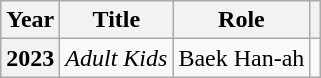<table class="wikitable plainrowheaders">
<tr>
<th scope="col">Year</th>
<th scope="col">Title</th>
<th scope="col">Role</th>
<th scope="col" class="unsortable"></th>
</tr>
<tr>
<th scope="row">2023</th>
<td><em>Adult Kids</em></td>
<td>Baek Han-ah</td>
<td style="text-align:center"></td>
</tr>
</table>
